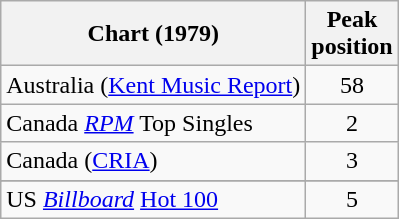<table class="wikitable sortable">
<tr>
<th>Chart (1979)</th>
<th>Peak<br>position</th>
</tr>
<tr>
<td>Australia (<a href='#'>Kent Music Report</a>)</td>
<td style="text-align:center;">58</td>
</tr>
<tr>
<td>Canada <em><a href='#'>RPM</a></em> Top Singles</td>
<td style="text-align:center;">2</td>
</tr>
<tr>
<td>Canada (<a href='#'>CRIA</a>)</td>
<td style="text-align:center;">3</td>
</tr>
<tr>
</tr>
<tr>
<td>US <em><a href='#'>Billboard</a></em> <a href='#'>Hot 100</a></td>
<td style="text-align:center;">5</td>
</tr>
</table>
